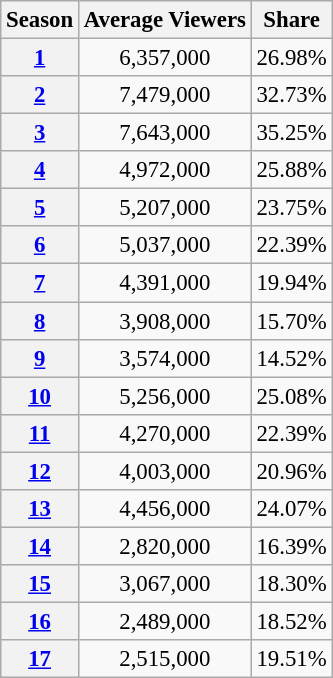<table class="wikitable" style="font-size:95%; text-align:center">
<tr>
<th>Season</th>
<th>Average Viewers</th>
<th>Share</th>
</tr>
<tr>
<th><a href='#'>1</a></th>
<td>6,357,000</td>
<td>26.98%</td>
</tr>
<tr>
<th><a href='#'>2</a></th>
<td>7,479,000</td>
<td>32.73%</td>
</tr>
<tr>
<th><a href='#'>3</a></th>
<td>7,643,000</td>
<td>35.25%</td>
</tr>
<tr>
<th><a href='#'>4</a></th>
<td>4,972,000</td>
<td>25.88%</td>
</tr>
<tr>
<th><a href='#'>5</a></th>
<td>5,207,000</td>
<td>23.75%</td>
</tr>
<tr>
<th><a href='#'>6</a></th>
<td>5,037,000</td>
<td>22.39%</td>
</tr>
<tr>
<th><a href='#'>7</a></th>
<td>4,391,000</td>
<td>19.94%</td>
</tr>
<tr>
<th><a href='#'>8</a></th>
<td>3,908,000</td>
<td>15.70%</td>
</tr>
<tr>
<th><a href='#'>9</a></th>
<td>3,574,000</td>
<td>14.52%</td>
</tr>
<tr>
<th><a href='#'>10</a></th>
<td>5,256,000</td>
<td>25.08%</td>
</tr>
<tr>
<th><a href='#'>11</a></th>
<td>4,270,000</td>
<td>22.39%</td>
</tr>
<tr>
<th><a href='#'>12</a></th>
<td>4,003,000</td>
<td>20.96%</td>
</tr>
<tr>
<th><a href='#'>13</a></th>
<td>4,456,000</td>
<td>24.07%</td>
</tr>
<tr>
<th><a href='#'>14</a></th>
<td>2,820,000</td>
<td>16.39%</td>
</tr>
<tr>
<th><a href='#'>15</a></th>
<td>3,067,000</td>
<td>18.30%</td>
</tr>
<tr>
<th><a href='#'>16</a></th>
<td>2,489,000</td>
<td>18.52%</td>
</tr>
<tr>
<th><a href='#'>17</a></th>
<td>2,515,000</td>
<td>19.51%</td>
</tr>
</table>
